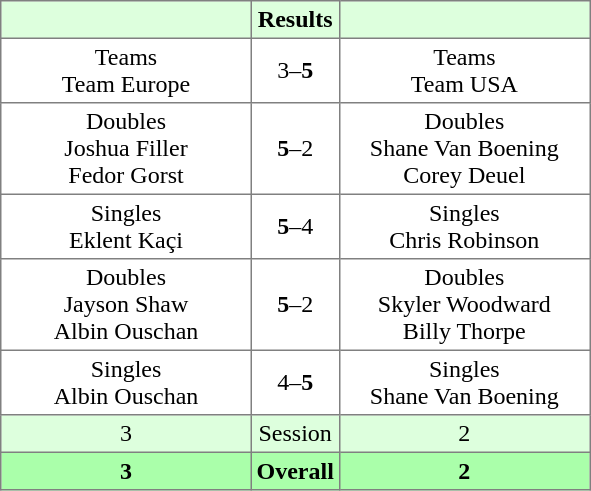<table border="1" cellpadding="3" style="border-collapse: collapse;">
<tr bgcolor="#ddffdd">
<th width="160"></th>
<th>Results</th>
<th width="160"></th>
</tr>
<tr>
<td align="center">Teams<br>Team Europe</td>
<td align="center">3–<strong>5</strong></td>
<td align="center">Teams<br>Team USA</td>
</tr>
<tr>
<td align="center">Doubles<br>Joshua Filler<br>Fedor Gorst</td>
<td align="center"><strong>5</strong>–2</td>
<td align="center">Doubles<br>Shane Van Boening<br>Corey Deuel</td>
</tr>
<tr>
<td align="center">Singles<br>Eklent Kaçi</td>
<td align="center"><strong>5</strong>–4</td>
<td align="center">Singles<br>Chris Robinson</td>
</tr>
<tr>
<td align="center">Doubles<br>Jayson Shaw<br>Albin Ouschan</td>
<td align="center"><strong>5</strong>–2</td>
<td align="center">Doubles<br>Skyler Woodward<br>Billy Thorpe</td>
</tr>
<tr>
<td align="center">Singles<br>Albin Ouschan</td>
<td align="center">4–<strong>5</strong></td>
<td align="center">Singles<br>Shane Van Boening</td>
</tr>
<tr bgcolor="#ddffdd">
<td align="center">3</td>
<td align="center">Session</td>
<td align="center">2</td>
</tr>
<tr bgcolor="#aaffaa">
<th align="center">3</th>
<th align="center">Overall</th>
<th align="center">2 </th>
</tr>
</table>
